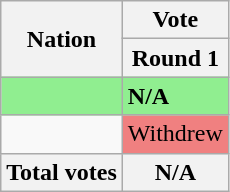<table class="wikitable"; text-align:center">
<tr>
<th rowspan="2">Nation</th>
<th colspan="2">Vote</th>
</tr>
<tr>
<th>Round 1</th>
</tr>
<tr style="background:#90ee90">
<td align=left><strong></strong></td>
<td><strong>N/A</strong></td>
</tr>
<tr>
<td align=left><s></s></td>
<td style="background:#f08080">Withdrew</td>
</tr>
<tr>
<th align=left>Total votes</th>
<th>N/A</th>
</tr>
</table>
